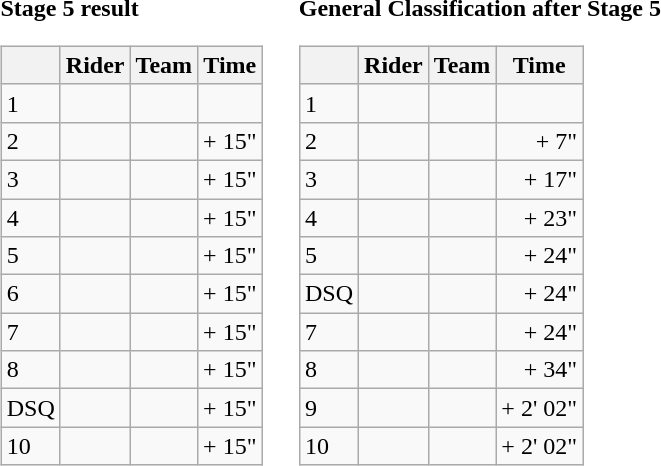<table>
<tr>
<td><strong>Stage 5 result</strong><br><table class="wikitable">
<tr>
<th></th>
<th>Rider</th>
<th>Team</th>
<th>Time</th>
</tr>
<tr>
<td>1</td>
<td></td>
<td></td>
<td align="right"></td>
</tr>
<tr>
<td>2</td>
<td></td>
<td></td>
<td align="right">+ 15"</td>
</tr>
<tr>
<td>3</td>
<td> </td>
<td></td>
<td align="right">+ 15"</td>
</tr>
<tr>
<td>4</td>
<td></td>
<td></td>
<td align="right">+ 15"</td>
</tr>
<tr>
<td>5</td>
<td></td>
<td></td>
<td align="right">+ 15"</td>
</tr>
<tr>
<td>6</td>
<td></td>
<td></td>
<td align="right">+ 15"</td>
</tr>
<tr>
<td>7</td>
<td></td>
<td></td>
<td align="right">+ 15"</td>
</tr>
<tr>
<td>8</td>
<td></td>
<td></td>
<td align="right">+ 15"</td>
</tr>
<tr>
<td>DSQ</td>
<td><del> </del></td>
<td></td>
<td align="right">+ 15"</td>
</tr>
<tr>
<td>10</td>
<td></td>
<td></td>
<td align="right">+ 15"</td>
</tr>
</table>
</td>
<td></td>
<td><strong>General Classification after Stage 5</strong><br><table class="wikitable">
<tr>
<th></th>
<th>Rider</th>
<th>Team</th>
<th>Time</th>
</tr>
<tr>
<td>1</td>
<td> </td>
<td></td>
<td align="right"></td>
</tr>
<tr>
<td>2</td>
<td> </td>
<td></td>
<td align="right">+ 7"</td>
</tr>
<tr>
<td>3</td>
<td></td>
<td></td>
<td align="right">+ 17"</td>
</tr>
<tr>
<td>4</td>
<td></td>
<td></td>
<td align="right">+ 23"</td>
</tr>
<tr>
<td>5</td>
<td></td>
<td></td>
<td align="right">+ 24"</td>
</tr>
<tr>
<td>DSQ</td>
<td><del></del></td>
<td></td>
<td align="right">+ 24"</td>
</tr>
<tr>
<td>7</td>
<td></td>
<td></td>
<td align="right">+ 24"</td>
</tr>
<tr>
<td>8</td>
<td></td>
<td></td>
<td align="right">+ 34"</td>
</tr>
<tr>
<td>9</td>
<td></td>
<td></td>
<td align="right">+ 2' 02"</td>
</tr>
<tr>
<td>10</td>
<td></td>
<td></td>
<td align="right">+ 2' 02"</td>
</tr>
</table>
</td>
</tr>
</table>
